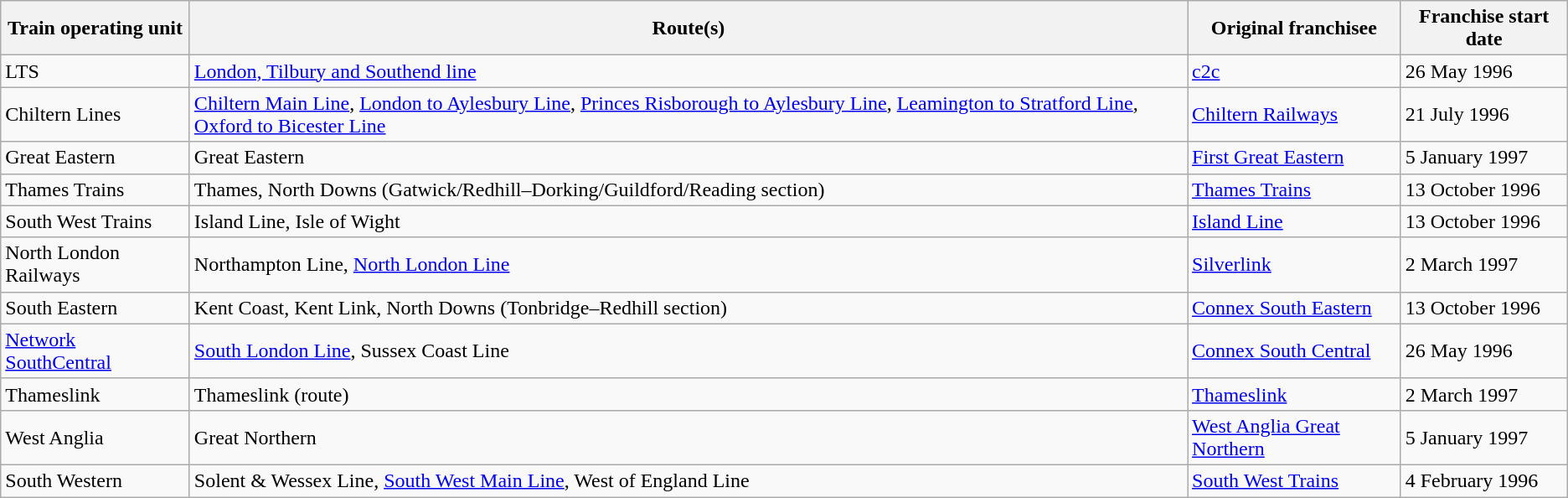<table class="wikitable sortable">
<tr>
<th>Train operating unit</th>
<th>Route(s)</th>
<th>Original franchisee</th>
<th>Franchise start date</th>
</tr>
<tr>
<td>LTS</td>
<td><a href='#'>London, Tilbury and Southend line</a></td>
<td><a href='#'>c2c</a></td>
<td>26 May 1996</td>
</tr>
<tr>
<td>Chiltern Lines</td>
<td><a href='#'>Chiltern Main Line</a>, <a href='#'>London to Aylesbury Line</a>, <a href='#'>Princes Risborough to Aylesbury Line</a>, <a href='#'>Leamington to Stratford Line</a>, <a href='#'>Oxford to Bicester Line</a></td>
<td><a href='#'>Chiltern Railways</a></td>
<td>21 July 1996</td>
</tr>
<tr>
<td>Great Eastern</td>
<td>Great Eastern</td>
<td><a href='#'>First Great Eastern</a></td>
<td>5 January 1997</td>
</tr>
<tr>
<td>Thames Trains</td>
<td>Thames, North Downs (Gatwick/Redhill–Dorking/Guildford/Reading section)</td>
<td><a href='#'>Thames Trains</a></td>
<td>13 October 1996</td>
</tr>
<tr>
<td>South West Trains</td>
<td>Island Line, Isle of Wight</td>
<td><a href='#'>Island Line</a></td>
<td>13 October 1996</td>
</tr>
<tr>
<td>North London Railways</td>
<td>Northampton Line, <a href='#'>North London Line</a></td>
<td><a href='#'>Silverlink</a></td>
<td>2 March 1997</td>
</tr>
<tr>
<td>South Eastern</td>
<td>Kent Coast, Kent Link, North Downs (Tonbridge–Redhill section)</td>
<td><a href='#'>Connex South Eastern</a></td>
<td>13 October 1996</td>
</tr>
<tr>
<td><a href='#'>Network SouthCentral</a></td>
<td><a href='#'>South London Line</a>, Sussex Coast Line</td>
<td><a href='#'>Connex South Central</a></td>
<td>26 May 1996</td>
</tr>
<tr>
<td>Thameslink</td>
<td>Thameslink (route)</td>
<td><a href='#'>Thameslink</a></td>
<td>2 March 1997</td>
</tr>
<tr>
<td>West Anglia</td>
<td>Great Northern</td>
<td><a href='#'>West Anglia Great Northern</a></td>
<td>5 January 1997</td>
</tr>
<tr>
<td>South Western</td>
<td>Solent & Wessex Line, <a href='#'>South West Main Line</a>, West of England Line</td>
<td><a href='#'>South West Trains</a></td>
<td>4 February 1996</td>
</tr>
</table>
